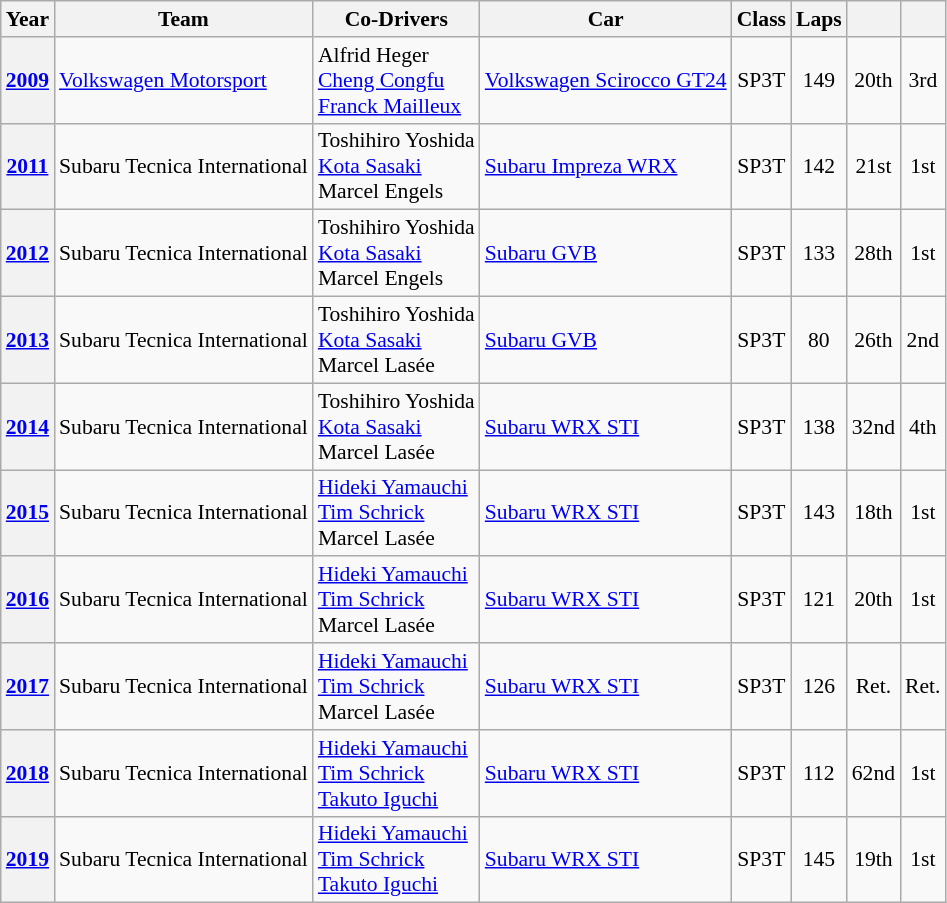<table class="wikitable" style="font-size:90%">
<tr>
<th>Year</th>
<th>Team</th>
<th>Co-Drivers</th>
<th>Car</th>
<th>Class</th>
<th>Laps</th>
<th></th>
<th></th>
</tr>
<tr align="center">
<th><a href='#'>2009</a></th>
<td align=left><a href='#'>Volkswagen Motorsport</a></td>
<td align=left> Alfrid Heger<br> <a href='#'>Cheng Congfu</a> <br> <a href='#'>Franck Mailleux</a></td>
<td align=left><a href='#'>Volkswagen Scirocco GT24</a></td>
<td>SP3T</td>
<td>149</td>
<td>20th</td>
<td>3rd</td>
</tr>
<tr align="center">
<th><a href='#'>2011</a></th>
<td align=left>Subaru Tecnica International</td>
<td align=left> Toshihiro Yoshida <br> <a href='#'>Kota Sasaki</a><br> Marcel Engels</td>
<td align=left><a href='#'>Subaru Impreza WRX</a></td>
<td>SP3T</td>
<td>142</td>
<td>21st</td>
<td>1st</td>
</tr>
<tr align="center">
<th><a href='#'>2012</a></th>
<td align=left>Subaru Tecnica International</td>
<td align=left> Toshihiro Yoshida <br> <a href='#'>Kota Sasaki</a><br> Marcel Engels</td>
<td align=left><a href='#'>Subaru GVB</a></td>
<td>SP3T</td>
<td>133</td>
<td>28th</td>
<td>1st</td>
</tr>
<tr align="center">
<th><a href='#'>2013</a></th>
<td align=left>Subaru Tecnica International</td>
<td align=left> Toshihiro Yoshida <br> <a href='#'>Kota Sasaki</a><br> Marcel Lasée</td>
<td align=left><a href='#'>Subaru GVB</a></td>
<td>SP3T</td>
<td>80</td>
<td>26th</td>
<td>2nd</td>
</tr>
<tr align="center">
<th><a href='#'>2014</a></th>
<td align=left>Subaru Tecnica International</td>
<td align=left> Toshihiro Yoshida <br> <a href='#'>Kota Sasaki</a><br> Marcel Lasée</td>
<td align=left><a href='#'>Subaru WRX STI</a></td>
<td>SP3T</td>
<td>138</td>
<td>32nd</td>
<td>4th</td>
</tr>
<tr align="center">
<th><a href='#'>2015</a></th>
<td align=left>Subaru Tecnica International</td>
<td align=left> <a href='#'>Hideki Yamauchi</a> <br> <a href='#'>Tim Schrick</a><br> Marcel Lasée</td>
<td align=left><a href='#'>Subaru WRX STI</a></td>
<td>SP3T</td>
<td>143</td>
<td>18th</td>
<td>1st</td>
</tr>
<tr align="center">
<th><a href='#'>2016</a></th>
<td align=left>Subaru Tecnica International</td>
<td align=left> <a href='#'>Hideki Yamauchi</a> <br> <a href='#'>Tim Schrick</a><br> Marcel Lasée</td>
<td align=left><a href='#'>Subaru WRX STI</a></td>
<td>SP3T</td>
<td>121</td>
<td>20th</td>
<td>1st</td>
</tr>
<tr align="center">
<th><a href='#'>2017</a></th>
<td align=left>Subaru Tecnica International</td>
<td align=left> <a href='#'>Hideki Yamauchi</a> <br> <a href='#'>Tim Schrick</a><br> Marcel Lasée</td>
<td align=left><a href='#'>Subaru WRX STI</a></td>
<td>SP3T</td>
<td>126</td>
<td>Ret.</td>
<td>Ret.</td>
</tr>
<tr align="center">
<th><a href='#'>2018</a></th>
<td align=left>Subaru Tecnica International</td>
<td align=left> <a href='#'>Hideki Yamauchi</a> <br> <a href='#'>Tim Schrick</a><br> <a href='#'>Takuto Iguchi</a></td>
<td align=left><a href='#'>Subaru WRX STI</a></td>
<td>SP3T</td>
<td>112</td>
<td>62nd</td>
<td>1st</td>
</tr>
<tr align="center">
<th><a href='#'>2019</a></th>
<td align=left>Subaru Tecnica International</td>
<td align=left> <a href='#'>Hideki Yamauchi</a> <br> <a href='#'>Tim Schrick</a><br> <a href='#'>Takuto Iguchi</a></td>
<td align=left><a href='#'>Subaru WRX STI</a></td>
<td>SP3T</td>
<td>145</td>
<td>19th</td>
<td>1st</td>
</tr>
</table>
